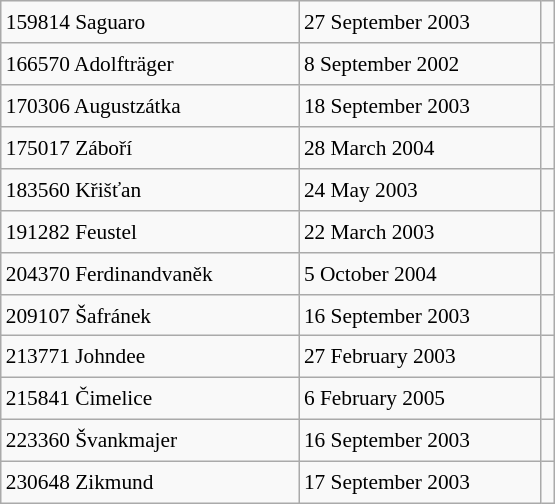<table class="wikitable" style="font-size: 89%; float: left; width: 26em; margin-right: 1em; height: 336px">
<tr>
<td>159814 Saguaro</td>
<td>27 September 2003</td>
<td></td>
</tr>
<tr>
<td>166570 Adolfträger</td>
<td>8 September 2002</td>
<td></td>
</tr>
<tr>
<td>170306 Augustzátka</td>
<td>18 September 2003</td>
<td></td>
</tr>
<tr>
<td>175017 Záboří</td>
<td>28 March 2004</td>
<td></td>
</tr>
<tr>
<td>183560 Křišťan</td>
<td>24 May 2003</td>
<td></td>
</tr>
<tr>
<td>191282 Feustel</td>
<td>22 March 2003</td>
<td></td>
</tr>
<tr>
<td>204370 Ferdinandvaněk</td>
<td>5 October 2004</td>
<td></td>
</tr>
<tr>
<td>209107 Šafránek</td>
<td>16 September 2003</td>
<td></td>
</tr>
<tr>
<td>213771 Johndee</td>
<td>27 February 2003</td>
<td></td>
</tr>
<tr>
<td>215841 Čimelice</td>
<td>6 February 2005</td>
<td></td>
</tr>
<tr>
<td>223360 Švankmajer</td>
<td>16 September 2003</td>
<td></td>
</tr>
<tr>
<td>230648 Zikmund</td>
<td>17 September 2003</td>
<td></td>
</tr>
</table>
